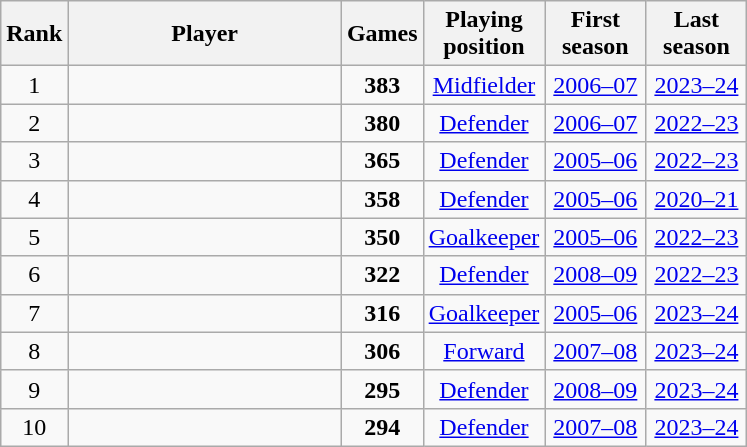<table class="wikitable sortable nowrap" style="text-align: center">
<tr>
<th>Rank</th>
<th style="width:175px">Player</th>
<th>Games</th>
<th style="width:60px">Playing position</th>
<th style="width:60px">First season</th>
<th style="width:60px">Last season</th>
</tr>
<tr>
<td>1</td>
<td align="left"> </td>
<td><strong>383</strong></td>
<td><a href='#'>Midfielder</a></td>
<td><a href='#'>2006–07</a></td>
<td><a href='#'>2023–24</a></td>
</tr>
<tr>
<td>2</td>
<td align="left"> </td>
<td><strong>380</strong></td>
<td><a href='#'>Defender</a></td>
<td><a href='#'>2006–07</a></td>
<td><a href='#'>2022–23</a></td>
</tr>
<tr>
<td>3</td>
<td align="left"> </td>
<td><strong>365</strong></td>
<td><a href='#'>Defender</a></td>
<td><a href='#'>2005–06</a></td>
<td><a href='#'>2022–23</a></td>
</tr>
<tr>
<td>4</td>
<td align="left"> </td>
<td><strong>358</strong></td>
<td><a href='#'>Defender</a></td>
<td><a href='#'>2005–06</a></td>
<td><a href='#'>2020–21</a></td>
</tr>
<tr>
<td>5</td>
<td align="left"> </td>
<td><strong>350</strong></td>
<td><a href='#'>Goalkeeper</a></td>
<td><a href='#'>2005–06</a></td>
<td><a href='#'>2022–23</a></td>
</tr>
<tr>
<td>6</td>
<td align="left"> </td>
<td><strong>322</strong></td>
<td><a href='#'>Defender</a></td>
<td><a href='#'>2008–09</a></td>
<td><a href='#'>2022–23</a></td>
</tr>
<tr>
<td>7</td>
<td align="left"> </td>
<td><strong>316</strong></td>
<td><a href='#'>Goalkeeper</a></td>
<td><a href='#'>2005–06</a></td>
<td><a href='#'>2023–24</a></td>
</tr>
<tr>
<td>8</td>
<td align="left"> <strong></strong></td>
<td><strong>306</strong></td>
<td><a href='#'>Forward</a></td>
<td><a href='#'>2007–08</a></td>
<td><a href='#'>2023–24</a></td>
</tr>
<tr>
<td>9</td>
<td align="left"> <strong></strong></td>
<td><strong>295</strong></td>
<td><a href='#'>Defender</a></td>
<td><a href='#'>2008–09</a></td>
<td><a href='#'>2023–24</a></td>
</tr>
<tr>
<td>10</td>
<td align="left"> </td>
<td><strong>294</strong></td>
<td><a href='#'>Defender</a></td>
<td><a href='#'>2007–08</a></td>
<td><a href='#'>2023–24</a></td>
</tr>
</table>
